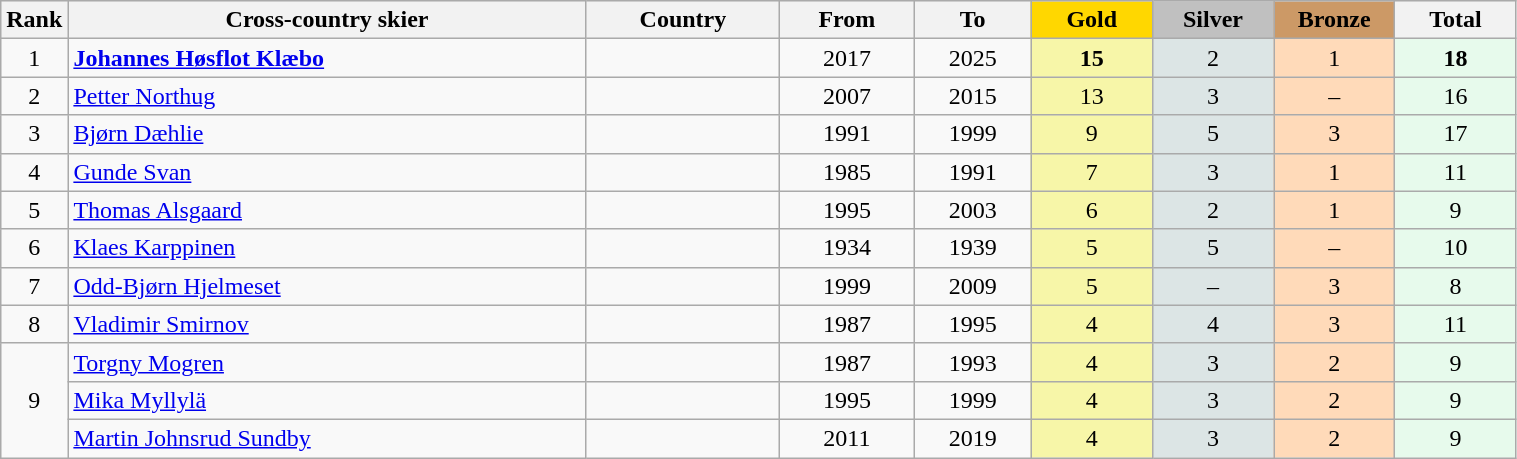<table class="wikitable plainrowheaders" width=80% style="text-align:center;">
<tr style="background-color:#EDEDED;">
<th class="hintergrundfarbe5" style="width:1em">Rank</th>
<th class="hintergrundfarbe5">Cross-country skier</th>
<th class="hintergrundfarbe5">Country</th>
<th class="hintergrundfarbe5">From</th>
<th class="hintergrundfarbe5">To</th>
<th style="background:    gold; width:8%">Gold</th>
<th style="background:  silver; width:8%">Silver</th>
<th style="background: #CC9966; width:8%">Bronze</th>
<th class="hintergrundfarbe5" style="width:8%">Total</th>
</tr>
<tr>
<td>1</td>
<td align="left"><strong><a href='#'>Johannes Høsflot Klæbo</a></strong></td>
<td align="left"></td>
<td>2017</td>
<td>2025</td>
<td bgcolor="#F7F6A8"><strong>15</strong></td>
<td bgcolor="#DCE5E5">2</td>
<td bgcolor="#FFDAB9">1</td>
<td bgcolor="#E7FAEC"><strong>18</strong></td>
</tr>
<tr align="center">
<td>2</td>
<td align="left"><a href='#'>Petter Northug</a></td>
<td align="left"></td>
<td>2007</td>
<td>2015</td>
<td bgcolor="#F7F6A8">13</td>
<td bgcolor="#DCE5E5">3</td>
<td bgcolor="#FFDAB9">–</td>
<td bgcolor="#E7FAEC">16</td>
</tr>
<tr align="center">
<td>3</td>
<td align="left"><a href='#'>Bjørn Dæhlie</a></td>
<td align="left"></td>
<td>1991</td>
<td>1999</td>
<td bgcolor="#F7F6A8">9</td>
<td bgcolor="#DCE5E5">5</td>
<td bgcolor="#FFDAB9">3</td>
<td bgcolor="#E7FAEC">17</td>
</tr>
<tr align="center">
<td>4</td>
<td align="left"><a href='#'>Gunde Svan</a></td>
<td align="left"></td>
<td>1985</td>
<td>1991</td>
<td bgcolor="#F7F6A8">7</td>
<td bgcolor="#DCE5E5">3</td>
<td bgcolor="#FFDAB9">1</td>
<td bgcolor="#E7FAEC">11</td>
</tr>
<tr align="center">
<td>5</td>
<td align="left"><a href='#'>Thomas Alsgaard</a></td>
<td align="left"></td>
<td>1995</td>
<td>2003</td>
<td bgcolor="#F7F6A8">6</td>
<td bgcolor="#DCE5E5">2</td>
<td bgcolor="#FFDAB9">1</td>
<td bgcolor="#E7FAEC">9</td>
</tr>
<tr align="center">
<td>6</td>
<td align="left"><a href='#'>Klaes Karppinen</a></td>
<td align="left"></td>
<td>1934</td>
<td>1939</td>
<td bgcolor="#F7F6A8">5</td>
<td bgcolor="#DCE5E5">5</td>
<td bgcolor="#FFDAB9">–</td>
<td bgcolor="#E7FAEC">10</td>
</tr>
<tr align="center">
<td>7</td>
<td align="left"><a href='#'>Odd-Bjørn Hjelmeset</a></td>
<td align="left"></td>
<td>1999</td>
<td>2009</td>
<td bgcolor="#F7F6A8">5</td>
<td bgcolor="#DCE5E5">–</td>
<td bgcolor="#FFDAB9">3</td>
<td bgcolor="#E7FAEC">8</td>
</tr>
<tr align="center">
<td>8</td>
<td align="left"><a href='#'>Vladimir Smirnov</a></td>
<td align="left"><br></td>
<td>1987</td>
<td>1995</td>
<td bgcolor="#F7F6A8">4</td>
<td bgcolor="#DCE5E5">4</td>
<td bgcolor="#FFDAB9">3</td>
<td bgcolor="#E7FAEC">11</td>
</tr>
<tr align="center">
<td rowspan="3">9</td>
<td align="left"><a href='#'>Torgny Mogren</a></td>
<td align="left"></td>
<td>1987</td>
<td>1993</td>
<td bgcolor="#F7F6A8">4</td>
<td bgcolor="#DCE5E5">3</td>
<td bgcolor="#FFDAB9">2</td>
<td bgcolor="#E7FAEC">9</td>
</tr>
<tr align="center">
<td align="left"><a href='#'>Mika Myllylä</a></td>
<td align="left"></td>
<td>1995</td>
<td>1999</td>
<td bgcolor="#F7F6A8">4</td>
<td bgcolor="#DCE5E5">3</td>
<td bgcolor="#FFDAB9">2</td>
<td bgcolor="#E7FAEC">9</td>
</tr>
<tr align="center">
<td align="left"><a href='#'>Martin Johnsrud Sundby</a></td>
<td align="left"></td>
<td>2011</td>
<td>2019</td>
<td bgcolor="#F7F6A8">4</td>
<td bgcolor="#DCE5E5">3</td>
<td bgcolor="#FFDAB9">2</td>
<td bgcolor="#E7FAEC">9</td>
</tr>
</table>
